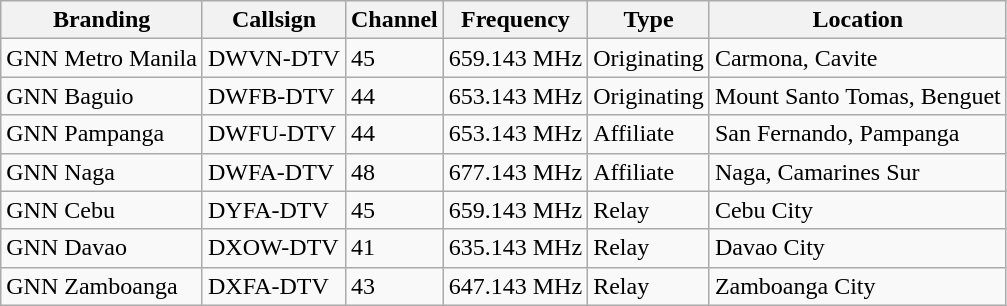<table class="wikitable sortable">
<tr>
<th>Branding</th>
<th>Callsign</th>
<th>Channel</th>
<th>Frequency</th>
<th>Type</th>
<th>Location</th>
</tr>
<tr>
<td>GNN Metro Manila</td>
<td>DWVN-DTV</td>
<td>45</td>
<td>659.143 MHz</td>
<td>Originating</td>
<td>Carmona, Cavite</td>
</tr>
<tr>
<td>GNN Baguio</td>
<td>DWFB-DTV</td>
<td>44</td>
<td>653.143 MHz</td>
<td>Originating</td>
<td>Mount Santo Tomas, Benguet</td>
</tr>
<tr>
<td>GNN Pampanga</td>
<td>DWFU-DTV</td>
<td>44</td>
<td>653.143 MHz</td>
<td>Affiliate</td>
<td>San Fernando, Pampanga</td>
</tr>
<tr>
<td>GNN Naga</td>
<td>DWFA-DTV</td>
<td>48</td>
<td>677.143 MHz</td>
<td>Affiliate</td>
<td>Naga, Camarines Sur</td>
</tr>
<tr>
<td>GNN Cebu</td>
<td>DYFA-DTV</td>
<td>45</td>
<td>659.143 MHz</td>
<td>Relay</td>
<td>Cebu City</td>
</tr>
<tr>
<td>GNN Davao</td>
<td>DXOW-DTV</td>
<td>41</td>
<td>635.143 MHz</td>
<td>Relay</td>
<td>Davao City</td>
</tr>
<tr>
<td>GNN Zamboanga</td>
<td>DXFA-DTV</td>
<td>43</td>
<td>647.143 MHz</td>
<td>Relay</td>
<td>Zamboanga City</td>
</tr>
</table>
